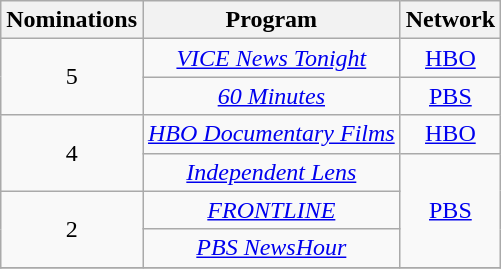<table class="wikitable floatleft" style="text-align: center;">
<tr>
<th scope="col" style="width:55px;">Nominations</th>
<th scope="col" style="text-align:center;">Program</th>
<th scope="col" style="text-align:center;">Network</th>
</tr>
<tr>
<td rowspan="2" scope=row style="text-align:center">5</td>
<td><em><a href='#'>VICE News Tonight</a></em></td>
<td><a href='#'>HBO</a></td>
</tr>
<tr>
<td><em><a href='#'>60 Minutes</a></em></td>
<td><a href='#'>PBS</a></td>
</tr>
<tr>
<td rowspan="2" scope=row style="text-align:center">4</td>
<td><em><a href='#'>HBO Documentary Films</a></em></td>
<td><a href='#'>HBO</a></td>
</tr>
<tr>
<td><em><a href='#'>Independent Lens</a></em></td>
<td rowspan="3"><a href='#'>PBS</a></td>
</tr>
<tr>
<td rowspan="2" scope=row style="text-align:center">2</td>
<td><em><a href='#'>FRONTLINE</a></em></td>
</tr>
<tr>
<td><em><a href='#'>PBS NewsHour</a></em></td>
</tr>
<tr>
</tr>
</table>
